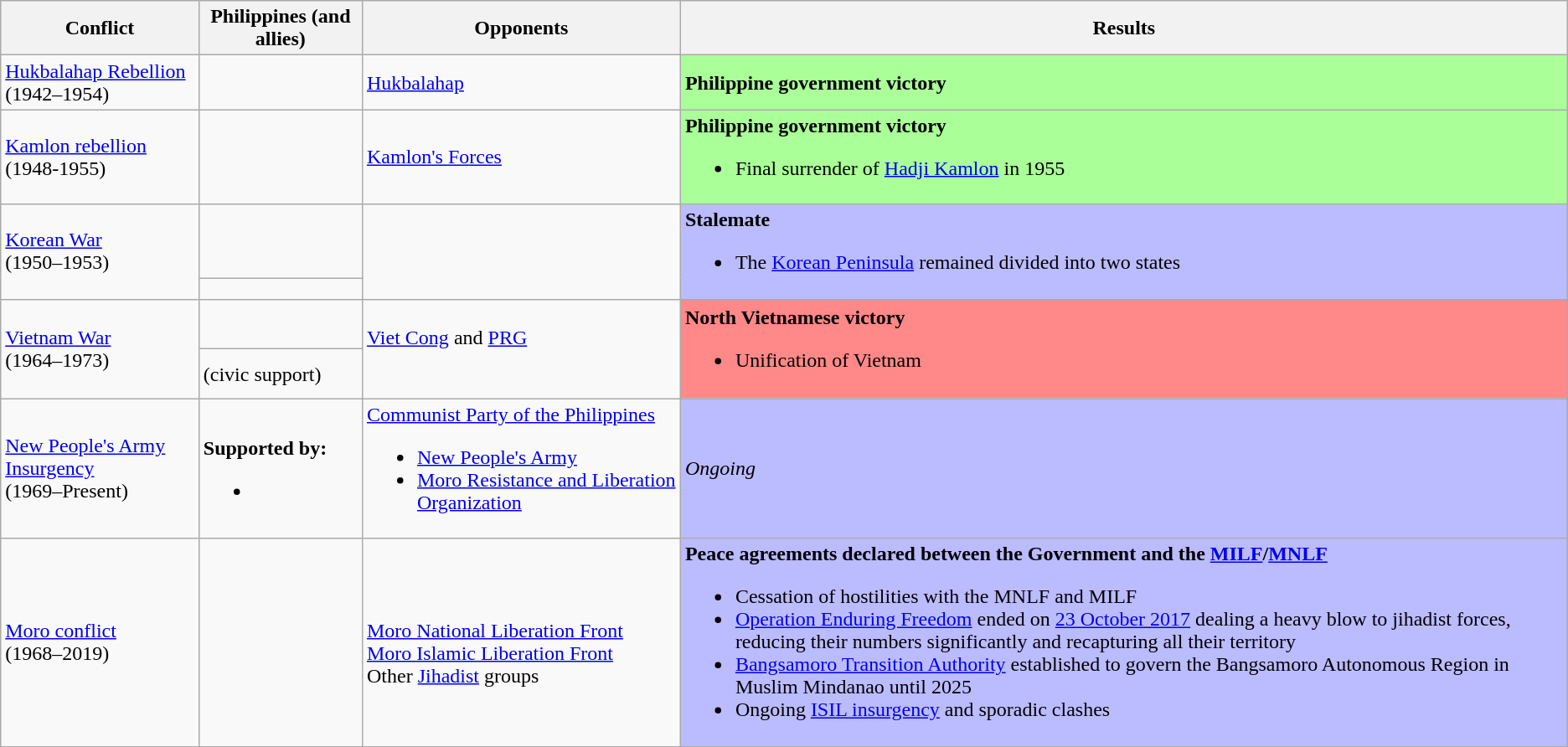<table class="wikitable">
<tr>
<th scope="col">Conflict</th>
<th scope="col">Philippines (and allies)</th>
<th scope="col">Opponents</th>
<th scope="col">Results</th>
</tr>
<tr>
<td><a href='#'>Hukbalahap Rebellion</a><br>(1942–1954)</td>
<td></td>
<td> <a href='#'>Hukbalahap</a></td>
<td style="Background:#AF9"><strong>Philippine government victory</strong></td>
</tr>
<tr>
<td><a href='#'>Kamlon rebellion</a>  (1948-1955)</td>
<td></td>
<td><a href='#'>Kamlon's Forces</a></td>
<td style="Background:#AF9"><strong>Philippine government victory</strong><br><ul><li>Final surrender of <a href='#'>Hadji Kamlon</a> in 1955</li></ul></td>
</tr>
<tr>
<td rowspan=2><a href='#'>Korean War</a><br>(1950–1953)</td>
<td><br></td>
<td rowspan=2><br><br></td>
<td rowspan=2 style="Background:#BBF"><strong>Stalemate</strong><br><ul><li>The <a href='#'>Korean Peninsula</a> remained divided into two states</li></ul></td>
</tr>
<tr>
<td></td>
</tr>
<tr>
<td rowspan=2><a href='#'>Vietnam War</a><br>(1964–1973)</td>
<td><br></td>
<td rowspan=2><br> <a href='#'>Viet Cong</a> and <a href='#'>PRG</a><br><br><br></td>
<td rowspan=2 style="Background:#F88"><strong>North Vietnamese victory</strong><br><ul><li>Unification of Vietnam</li></ul></td>
</tr>
<tr>
<td>(civic support)</td>
</tr>
<tr>
<td><a href='#'>New People's Army Insurgency</a><br>(1969–Present)</td>
<td><br><strong>Supported by:</strong><ul><li></li></ul></td>
<td> <a href='#'>Communist Party of the Philippines</a><br><ul><li> <a href='#'>New People's Army</a></li><li> <a href='#'>Moro Resistance and Liberation Organization</a></li></ul></td>
<td style="Background:#BBF"><em>Ongoing</em></td>
</tr>
<tr>
<td><a href='#'>Moro conflict</a><br>(1968–2019)</td>
<td></td>
<td><br> <a href='#'>Moro National Liberation Front</a><br> <a href='#'>Moro Islamic Liberation Front</a> <br> Other <a href='#'>Jihadist</a> groups </td>
<td style="Background:#BBF"><strong>Peace agreements declared between the Government and the <a href='#'>MILF</a>/<a href='#'>MNLF</a></strong><br><ul><li>Cessation of hostilities with the MNLF and MILF</li><li><a href='#'>Operation Enduring Freedom</a> ended on <a href='#'>23 October 2017</a> dealing a heavy blow to jihadist forces, reducing their numbers significantly and recapturing all their territory</li><li><a href='#'>Bangsamoro Transition Authority</a> established to govern the Bangsamoro Autonomous Region in Muslim Mindanao until 2025</li><li>Ongoing <a href='#'>ISIL insurgency</a> and sporadic clashes</li></ul></td>
</tr>
<tr>
</tr>
</table>
